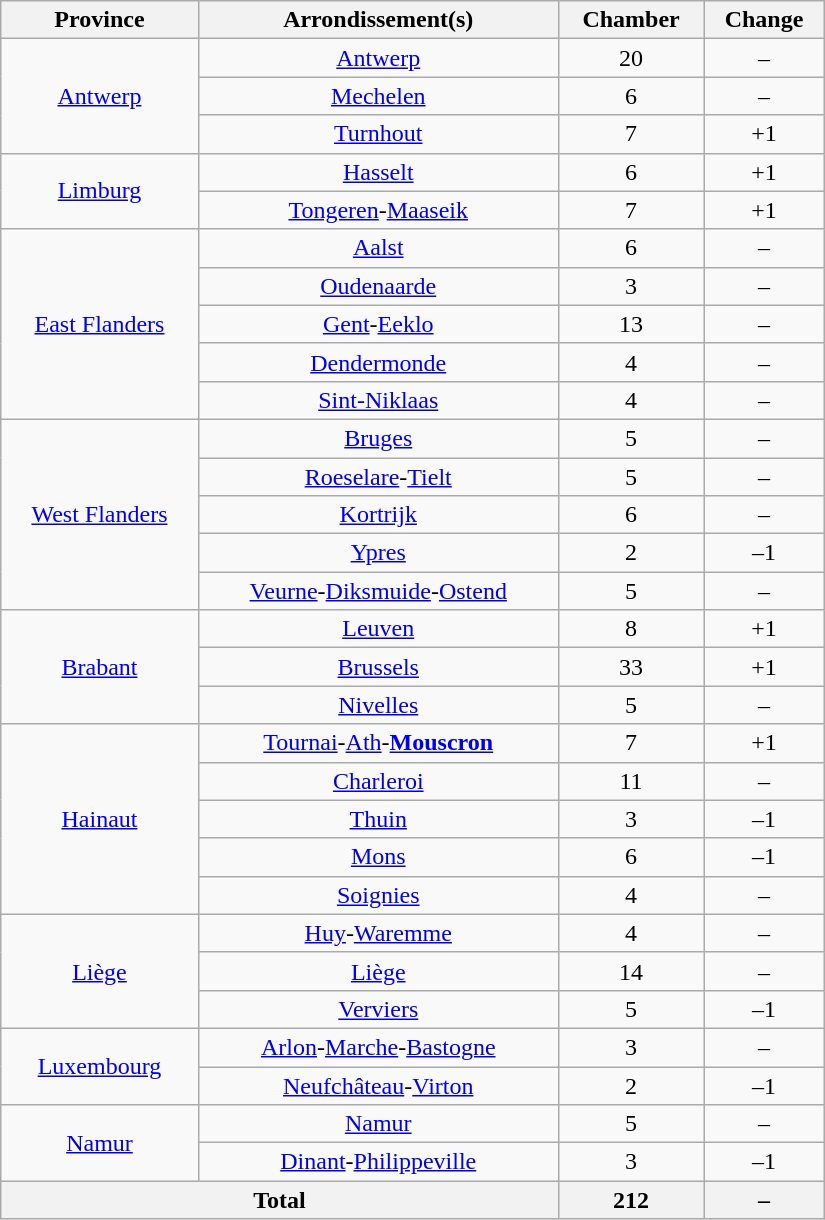<table class="wikitable" style="text-align:center; width:550px;">
<tr>
<th>Province</th>
<th>Arrondissement(s)</th>
<th>Chamber</th>
<th>Change</th>
</tr>
<tr>
<td rowspan="3"><a href='#'>Antwerp</a></td>
<td><a href='#'>Antwerp</a></td>
<td>20</td>
<td>–</td>
</tr>
<tr>
<td><a href='#'>Mechelen</a></td>
<td>6</td>
<td>–</td>
</tr>
<tr>
<td><a href='#'>Turnhout</a></td>
<td>7</td>
<td>+1</td>
</tr>
<tr>
<td rowspan="2"><a href='#'>Limburg</a></td>
<td><a href='#'>Hasselt</a></td>
<td>6</td>
<td>+1</td>
</tr>
<tr>
<td><a href='#'>Tongeren</a>-<a href='#'>Maaseik</a></td>
<td>7</td>
<td>+1</td>
</tr>
<tr>
<td rowspan="5"><a href='#'>East Flanders</a></td>
<td><a href='#'>Aalst</a></td>
<td>6</td>
<td>–</td>
</tr>
<tr>
<td><a href='#'>Oudenaarde</a></td>
<td>3</td>
<td>–</td>
</tr>
<tr>
<td><a href='#'>Gent</a>-<a href='#'>Eeklo</a></td>
<td>13</td>
<td>–</td>
</tr>
<tr>
<td><a href='#'>Dendermonde</a></td>
<td>4</td>
<td>–</td>
</tr>
<tr>
<td><a href='#'>Sint-Niklaas</a></td>
<td>4</td>
<td>–</td>
</tr>
<tr>
<td rowspan="5"><a href='#'>West Flanders</a></td>
<td><a href='#'>Bruges</a></td>
<td>5</td>
<td>–</td>
</tr>
<tr>
<td><a href='#'>Roeselare</a>-<a href='#'>Tielt</a></td>
<td>5</td>
<td>–</td>
</tr>
<tr>
<td><a href='#'>Kortrijk</a></td>
<td>6</td>
<td>–</td>
</tr>
<tr>
<td><a href='#'>Ypres</a></td>
<td>2</td>
<td>–1</td>
</tr>
<tr>
<td><a href='#'>Veurne</a>-<a href='#'>Diksmuide</a>-<a href='#'>Ostend</a></td>
<td>5</td>
<td>–</td>
</tr>
<tr>
<td rowspan="3"><a href='#'>Brabant</a></td>
<td><a href='#'>Leuven</a></td>
<td>8</td>
<td>+1</td>
</tr>
<tr>
<td><a href='#'>Brussels</a></td>
<td>33</td>
<td>+1</td>
</tr>
<tr>
<td><a href='#'>Nivelles</a></td>
<td>5</td>
<td>–</td>
</tr>
<tr>
<td rowspan="5"><a href='#'>Hainaut</a></td>
<td><a href='#'>Tournai</a>-<a href='#'>Ath</a>-<strong><a href='#'>Mouscron</a></strong></td>
<td>7</td>
<td>+1</td>
</tr>
<tr>
<td><a href='#'>Charleroi</a></td>
<td>11</td>
<td>–</td>
</tr>
<tr>
<td><a href='#'>Thuin</a></td>
<td>3</td>
<td>–1</td>
</tr>
<tr>
<td><a href='#'>Mons</a></td>
<td>6</td>
<td>–1</td>
</tr>
<tr>
<td><a href='#'>Soignies</a></td>
<td>4</td>
<td>–</td>
</tr>
<tr>
<td rowspan="3"><a href='#'>Liège</a></td>
<td><a href='#'>Huy</a>-<a href='#'>Waremme</a></td>
<td>4</td>
<td>–</td>
</tr>
<tr>
<td><a href='#'>Liège</a></td>
<td>14</td>
<td>–</td>
</tr>
<tr>
<td><a href='#'>Verviers</a></td>
<td>5</td>
<td>–1</td>
</tr>
<tr>
<td rowspan="2"><a href='#'>Luxembourg</a></td>
<td><a href='#'>Arlon</a>-<a href='#'>Marche</a>-<a href='#'>Bastogne</a></td>
<td>3</td>
<td>–</td>
</tr>
<tr>
<td><a href='#'>Neufchâteau</a>-<a href='#'>Virton</a></td>
<td>2</td>
<td>–1</td>
</tr>
<tr>
<td rowspan="2"><a href='#'>Namur</a></td>
<td><a href='#'>Namur</a></td>
<td>5</td>
<td>–</td>
</tr>
<tr>
<td><a href='#'>Dinant</a>-<a href='#'>Philippeville</a></td>
<td>3</td>
<td>–1</td>
</tr>
<tr>
<th colspan="2">Total</th>
<th>212</th>
<th>–</th>
</tr>
</table>
